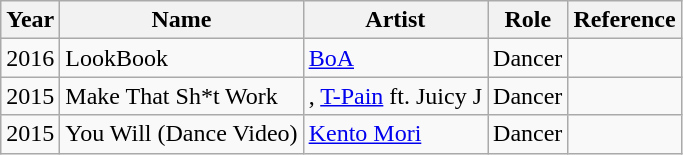<table class="wikitable">
<tr>
<th>Year</th>
<th>Name</th>
<th>Artist</th>
<th>Role</th>
<th>Reference</th>
</tr>
<tr>
<td>2016</td>
<td>LookBook</td>
<td><a href='#'>BoA</a></td>
<td>Dancer</td>
<td></td>
</tr>
<tr>
<td>2015</td>
<td>Make That Sh*t Work</td>
<td>, <a href='#'>T-Pain</a> ft. Juicy J</td>
<td>Dancer</td>
<td></td>
</tr>
<tr>
<td>2015</td>
<td>You Will (Dance Video)</td>
<td><a href='#'>Kento Mori</a></td>
<td>Dancer</td>
<td></td>
</tr>
</table>
